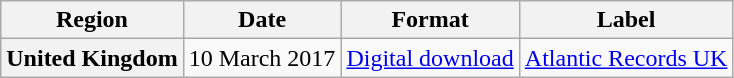<table class="wikitable sortable plainrowheaders" style="text-align:center">
<tr>
<th>Region</th>
<th>Date</th>
<th>Format</th>
<th>Label</th>
</tr>
<tr>
<th scope="row">United Kingdom</th>
<td>10 March 2017</td>
<td><a href='#'>Digital download</a></td>
<td><a href='#'>Atlantic Records UK</a></td>
</tr>
</table>
